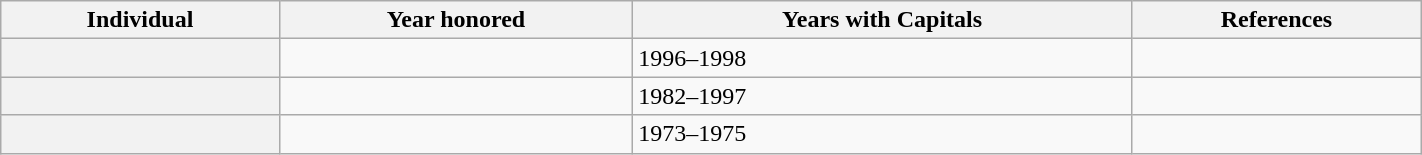<table class="wikitable sortable" width="75%">
<tr>
<th scope="col">Individual</th>
<th scope="col">Year honored</th>
<th scope="col">Years with Capitals</th>
<th scope="col" class="unsortable">References</th>
</tr>
<tr>
<th scope="row"></th>
<td></td>
<td>1996–1998</td>
<td></td>
</tr>
<tr>
<th scope="row"></th>
<td></td>
<td>1982–1997</td>
<td></td>
</tr>
<tr>
<th scope="row"></th>
<td></td>
<td>1973–1975</td>
<td></td>
</tr>
</table>
